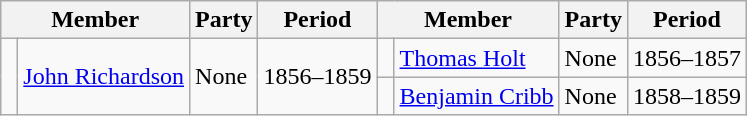<table class="wikitable">
<tr>
<th colspan="2">Member</th>
<th>Party</th>
<th>Period</th>
<th colspan="2">Member</th>
<th>Party</th>
<th>Period</th>
</tr>
<tr>
<td rowspan="2" > </td>
<td rowspan="2"><a href='#'>John Richardson</a></td>
<td rowspan="2">None</td>
<td rowspan="2">1856–1859</td>
<td> </td>
<td><a href='#'>Thomas Holt</a></td>
<td>None</td>
<td>1856–1857</td>
</tr>
<tr>
<td> </td>
<td><a href='#'>Benjamin Cribb</a></td>
<td>None</td>
<td>1858–1859</td>
</tr>
</table>
